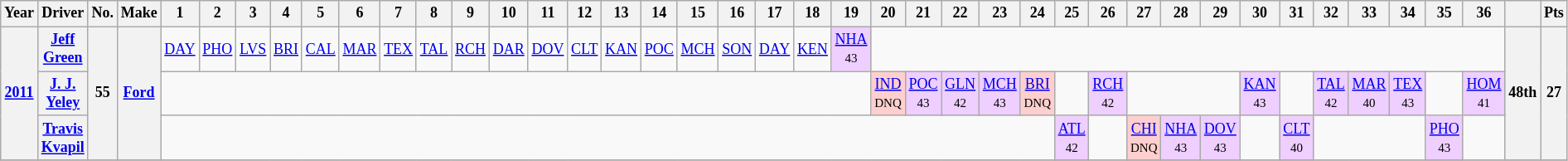<table class="wikitable" style="text-align:center; font-size:75%">
<tr>
<th>Year</th>
<th>Driver</th>
<th>No.</th>
<th>Make</th>
<th>1</th>
<th>2</th>
<th>3</th>
<th>4</th>
<th>5</th>
<th>6</th>
<th>7</th>
<th>8</th>
<th>9</th>
<th>10</th>
<th>11</th>
<th>12</th>
<th>13</th>
<th>14</th>
<th>15</th>
<th>16</th>
<th>17</th>
<th>18</th>
<th>19</th>
<th>20</th>
<th>21</th>
<th>22</th>
<th>23</th>
<th>24</th>
<th>25</th>
<th>26</th>
<th>27</th>
<th>28</th>
<th>29</th>
<th>30</th>
<th>31</th>
<th>32</th>
<th>33</th>
<th>34</th>
<th>35</th>
<th>36</th>
<th></th>
<th>Pts</th>
</tr>
<tr>
<th rowspan=3><a href='#'>2011</a></th>
<th><a href='#'>Jeff Green</a></th>
<th rowspan=3>55</th>
<th rowspan=3><a href='#'>Ford</a></th>
<td><a href='#'>DAY</a></td>
<td><a href='#'>PHO</a></td>
<td><a href='#'>LVS</a></td>
<td><a href='#'>BRI</a></td>
<td><a href='#'>CAL</a></td>
<td><a href='#'>MAR</a></td>
<td><a href='#'>TEX</a></td>
<td><a href='#'>TAL</a></td>
<td><a href='#'>RCH</a></td>
<td><a href='#'>DAR</a></td>
<td><a href='#'>DOV</a></td>
<td><a href='#'>CLT</a></td>
<td><a href='#'>KAN</a></td>
<td><a href='#'>POC</a></td>
<td><a href='#'>MCH</a></td>
<td><a href='#'>SON</a></td>
<td><a href='#'>DAY</a></td>
<td><a href='#'>KEN</a></td>
<td style="background:#EFCFFF;"><a href='#'>NHA</a><br><small>43</small></td>
<td colspan=17></td>
<th rowspan=3>48th</th>
<th rowspan=3>27</th>
</tr>
<tr>
<th><a href='#'>J. J. Yeley</a></th>
<td colspan=19></td>
<td style="background:#FFCFCF;"><a href='#'>IND</a><br><small>DNQ</small></td>
<td style="background:#EFCFFF;"><a href='#'>POC</a><br><small>43</small></td>
<td style="background:#EFCFFF;"><a href='#'>GLN</a><br><small>42</small></td>
<td style="background:#EFCFFF;"><a href='#'>MCH</a><br><small>43</small></td>
<td style="background:#FFCFCF;"><a href='#'>BRI</a><br><small>DNQ</small></td>
<td></td>
<td style="background:#EFCFFF;"><a href='#'>RCH</a><br><small>42</small></td>
<td colspan=3></td>
<td style="background:#EFCFFF;"><a href='#'>KAN</a><br><small>43</small></td>
<td></td>
<td style="background:#EFCFFF;"><a href='#'>TAL</a><br><small>42</small></td>
<td style="background:#EFCFFF;"><a href='#'>MAR</a><br><small>40</small></td>
<td style="background:#EFCFFF;"><a href='#'>TEX</a><br><small>43</small></td>
<td></td>
<td style="background:#EFCFFF;"><a href='#'>HOM</a><br><small>41</small></td>
</tr>
<tr>
<th><a href='#'>Travis Kvapil</a></th>
<td colspan=24></td>
<td style="background:#EFCFFF;"><a href='#'>ATL</a><br><small>42</small></td>
<td></td>
<td style="background:#FFCFCF;"><a href='#'>CHI</a><br><small>DNQ</small></td>
<td style="background:#EFCFFF;"><a href='#'>NHA</a><br><small>43</small></td>
<td style="background:#EFCFFF;"><a href='#'>DOV</a><br><small>43</small></td>
<td></td>
<td style="background:#EFCFFF;"><a href='#'>CLT</a><br><small>40</small></td>
<td colspan=3></td>
<td style="background:#EFCFFF;"><a href='#'>PHO</a><br><small>43</small></td>
<td></td>
</tr>
<tr>
</tr>
</table>
